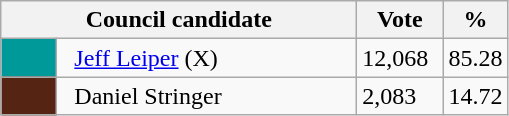<table class="wikitable">
<tr>
<th bgcolor="#DDDDFF" width="230px" colspan="2">Council candidate</th>
<th bgcolor="#DDDDFF" width="50px">Vote</th>
<th bgcolor="#DDDDFF" width="30px">%</th>
</tr>
<tr>
<td bgcolor=#009999 width="30px"> </td>
<td>  <a href='#'>Jeff Leiper</a> (X)</td>
<td>12,068</td>
<td>85.28</td>
</tr>
<tr>
<td bgcolor=#552413 width="30px"> </td>
<td>  Daniel Stringer</td>
<td>2,083</td>
<td>14.72</td>
</tr>
</table>
